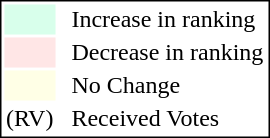<table style="border:1px solid black;">
<tr>
<td style="background:#D8FFEB; width:20px;"></td>
<td> </td>
<td>Increase in ranking</td>
</tr>
<tr>
<td style="background:#FFE6E6; width:20px;"></td>
<td> </td>
<td>Decrease in ranking</td>
</tr>
<tr>
<td style="background:#FFFFE6; width:20px;"></td>
<td> </td>
<td>No Change</td>
</tr>
<tr>
<td>(RV)</td>
<td> </td>
<td>Received Votes</td>
</tr>
</table>
